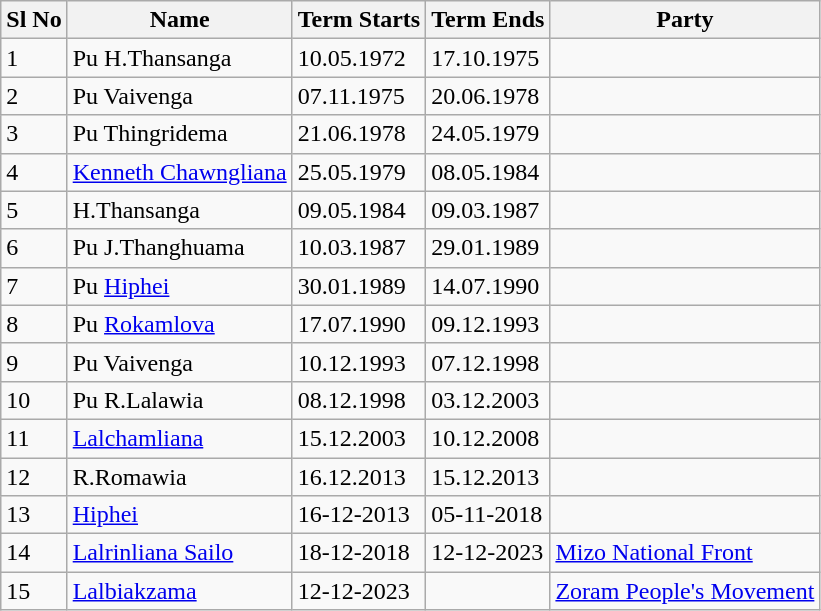<table class ="wikitable">
<tr>
<th>Sl No</th>
<th>Name</th>
<th>Term Starts</th>
<th>Term Ends</th>
<th>Party</th>
</tr>
<tr>
<td>1</td>
<td>Pu H.Thansanga</td>
<td>10.05.1972</td>
<td>17.10.1975</td>
<td></td>
</tr>
<tr>
<td>2</td>
<td>Pu Vaivenga</td>
<td>07.11.1975</td>
<td>20.06.1978</td>
<td></td>
</tr>
<tr>
<td>3</td>
<td>Pu Thingridema</td>
<td>21.06.1978</td>
<td>24.05.1979</td>
<td></td>
</tr>
<tr>
<td>4</td>
<td><a href='#'>Kenneth Chawngliana</a></td>
<td>25.05.1979</td>
<td>08.05.1984</td>
<td></td>
</tr>
<tr>
<td>5</td>
<td>H.Thansanga</td>
<td>09.05.1984</td>
<td>09.03.1987</td>
<td></td>
</tr>
<tr>
<td>6</td>
<td>Pu J.Thanghuama</td>
<td>10.03.1987</td>
<td>29.01.1989</td>
<td></td>
</tr>
<tr>
<td>7</td>
<td>Pu <a href='#'>Hiphei</a></td>
<td>30.01.1989</td>
<td>14.07.1990</td>
<td></td>
</tr>
<tr>
<td>8</td>
<td>Pu <a href='#'>Rokamlova</a></td>
<td>17.07.1990</td>
<td>09.12.1993</td>
<td></td>
</tr>
<tr>
<td>9</td>
<td>Pu Vaivenga</td>
<td>10.12.1993</td>
<td>07.12.1998</td>
<td></td>
</tr>
<tr>
<td>10</td>
<td>Pu R.Lalawia</td>
<td>08.12.1998</td>
<td>03.12.2003</td>
<td></td>
</tr>
<tr>
<td>11</td>
<td><a href='#'>Lalchamliana</a></td>
<td>15.12.2003</td>
<td>10.12.2008</td>
<td></td>
</tr>
<tr>
<td>12</td>
<td>R.Romawia</td>
<td>16.12.2013</td>
<td>15.12.2013</td>
<td></td>
</tr>
<tr>
<td>13</td>
<td><a href='#'>Hiphei</a></td>
<td>16-12-2013</td>
<td>05-11-2018</td>
<td></td>
</tr>
<tr>
<td>14</td>
<td><a href='#'>Lalrinliana Sailo</a></td>
<td>18-12-2018</td>
<td>12-12-2023</td>
<td><a href='#'>Mizo National Front</a></td>
</tr>
<tr>
<td>15</td>
<td><a href='#'>Lalbiakzama</a></td>
<td>12-12-2023</td>
<td></td>
<td><a href='#'>Zoram People's Movement</a></td>
</tr>
</table>
